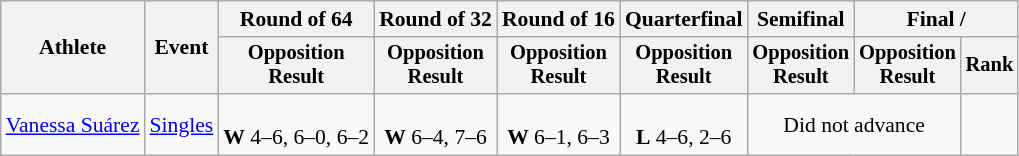<table class=wikitable style=font-size:90%;text-align:center>
<tr>
<th rowspan=2>Athlete</th>
<th rowspan=2>Event</th>
<th>Round of 64</th>
<th>Round of 32</th>
<th>Round of 16</th>
<th>Quarterfinal</th>
<th>Semifinal</th>
<th colspan=2>Final / </th>
</tr>
<tr style=font-size:95%>
<th>Opposition<br>Result</th>
<th>Opposition<br>Result</th>
<th>Opposition<br>Result</th>
<th>Opposition<br>Result</th>
<th>Opposition<br>Result</th>
<th>Opposition<br>Result</th>
<th>Rank</th>
</tr>
<tr>
<td align=left><a href='#'>Vanessa Suárez</a></td>
<td align=left rowspan=3><a href='#'>Singles</a></td>
<td><br><strong>W</strong> 4–6, 6–0, 6–2</td>
<td><br><strong>W</strong> 6–4, 7–6</td>
<td><br><strong>W</strong> 6–1, 6–3</td>
<td><br><strong>L</strong> 4–6, 2–6</td>
<td colspan=2>Did not advance</td>
<td></td>
</tr>
</table>
